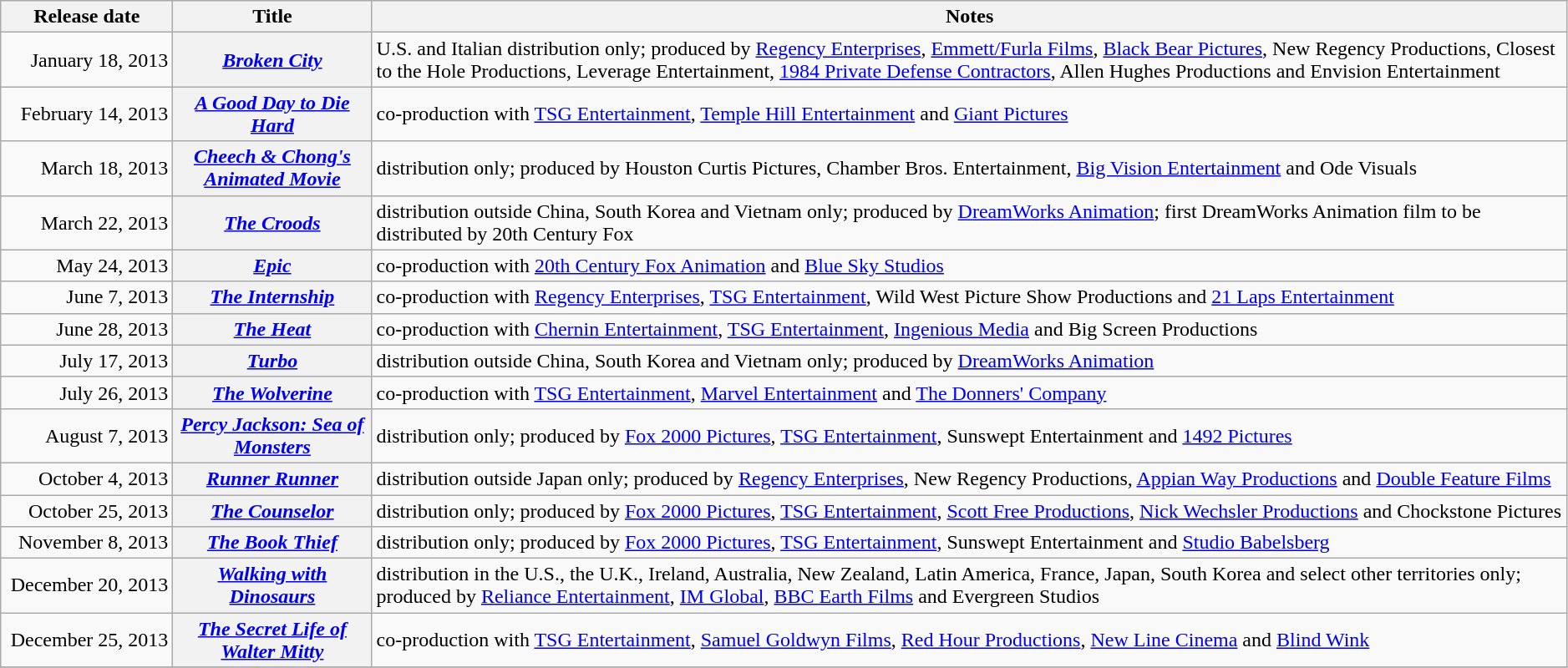<table class="wikitable plainrowheaders sortable" style="width:99%;">
<tr>
<th scope="col" style="width:130px;">Release date</th>
<th scope="col">Title</th>
<th scope="col" class="unsortable">Notes</th>
</tr>
<tr>
<td style="text-align:right;">January 18, 2013</td>
<th scope="row"><em><a href='#'>Broken City</a></em></th>
<td>U.S. and Italian distribution only; produced by <a href='#'>Regency Enterprises</a>, <a href='#'>Emmett/Furla Films</a>, <a href='#'>Black Bear Pictures</a>, New Regency Productions, Closest to the Hole Productions, Leverage Entertainment, <a href='#'>1984 Private Defense Contractors</a>, Allen Hughes Productions and Envision Entertainment</td>
</tr>
<tr>
<td style="text-align:right;">February 14, 2013</td>
<th scope="row"><em><a href='#'>A Good Day to Die Hard</a></em></th>
<td>co-production with <a href='#'>TSG Entertainment</a>, <a href='#'>Temple Hill Entertainment</a> and <a href='#'>Giant Pictures</a></td>
</tr>
<tr>
<td style="text-align:right;">March 18, 2013</td>
<th scope="row"><em><a href='#'>Cheech & Chong's Animated Movie</a></em></th>
<td>distribution only; produced by Houston Curtis Pictures, Chamber Bros. Entertainment, <a href='#'>Big Vision Entertainment</a> and Ode Visuals</td>
</tr>
<tr>
<td style="text-align:right;">March 22, 2013</td>
<th scope="row"><em><a href='#'>The Croods</a></em></th>
<td>distribution outside China, South Korea and Vietnam only; produced by <a href='#'>DreamWorks Animation</a>; first DreamWorks Animation film to be distributed by 20th Century Fox</td>
</tr>
<tr>
<td style="text-align:right;">May 24, 2013</td>
<th scope="row"><em><a href='#'>Epic</a></em></th>
<td>co-production with <a href='#'>20th Century Fox Animation</a> and <a href='#'>Blue Sky Studios</a></td>
</tr>
<tr>
<td style="text-align:right;">June 7, 2013</td>
<th scope="row"><em><a href='#'>The Internship</a></em></th>
<td>co-production with <a href='#'>Regency Enterprises</a>, <a href='#'>TSG Entertainment</a>, Wild West Picture Show Productions and <a href='#'>21 Laps Entertainment</a></td>
</tr>
<tr>
<td style="text-align:right;">June 28, 2013</td>
<th scope="row"><em><a href='#'>The Heat</a></em></th>
<td>co-production with <a href='#'>Chernin Entertainment</a>, <a href='#'>TSG Entertainment</a>, <a href='#'>Ingenious Media</a> and Big Screen Productions</td>
</tr>
<tr>
<td style="text-align:right;">July 17, 2013</td>
<th scope="row"><em><a href='#'>Turbo</a></em></th>
<td>distribution outside China, South Korea and Vietnam only; produced by <a href='#'>DreamWorks Animation</a></td>
</tr>
<tr>
<td style="text-align:right;">July 26, 2013</td>
<th scope="row"><em><a href='#'>The Wolverine</a></em></th>
<td>co-production with <a href='#'>TSG Entertainment</a>, <a href='#'>Marvel Entertainment</a> and <a href='#'>The Donners' Company</a></td>
</tr>
<tr>
<td style="text-align:right;">August 7, 2013</td>
<th scope="row"><em><a href='#'>Percy Jackson: Sea of Monsters</a></em></th>
<td>distribution only; produced by <a href='#'>Fox 2000 Pictures</a>, <a href='#'>TSG Entertainment</a>, Sunswept Entertainment and <a href='#'>1492 Pictures</a></td>
</tr>
<tr>
<td style="text-align:right;">October 4, 2013</td>
<th scope="row"><em><a href='#'>Runner Runner</a></em></th>
<td>distribution outside Japan only; produced by <a href='#'>Regency Enterprises</a>, New Regency Productions, <a href='#'>Appian Way Productions</a> and <a href='#'>Double Feature Films</a></td>
</tr>
<tr>
<td style="text-align:right;">October 25, 2013</td>
<th scope="row"><em><a href='#'>The Counselor</a></em></th>
<td>distribution only; produced by <a href='#'>Fox 2000 Pictures</a>, <a href='#'>TSG Entertainment</a>, <a href='#'>Scott Free Productions</a>, <a href='#'>Nick Wechsler Productions</a> and Chockstone Pictures</td>
</tr>
<tr>
<td style="text-align:right;">November 8, 2013</td>
<th scope="row"><em><a href='#'>The Book Thief</a></em></th>
<td>distribution only; produced by <a href='#'>Fox 2000 Pictures</a>, <a href='#'>TSG Entertainment</a>, Sunswept Entertainment and <a href='#'>Studio Babelsberg</a></td>
</tr>
<tr>
<td style="text-align:right;">December 20, 2013</td>
<th scope="row"><em><a href='#'>Walking with Dinosaurs</a></em></th>
<td>distribution in the U.S., the U.K., Ireland, Australia, New Zealand, Latin America, France, Japan, South Korea and select other territories only; produced by <a href='#'>Reliance Entertainment</a>, <a href='#'>IM Global</a>, <a href='#'>BBC Earth Films</a> and Evergreen Studios</td>
</tr>
<tr>
<td style="text-align:right;">December 25, 2013</td>
<th scope="row"><em><a href='#'>The Secret Life of Walter Mitty</a></em></th>
<td>co-production with <a href='#'>TSG Entertainment</a>, <a href='#'>Samuel Goldwyn Films</a>, <a href='#'>Red Hour Productions</a>, <a href='#'>New Line Cinema</a> and <a href='#'>Blind Wink</a></td>
</tr>
<tr>
</tr>
</table>
